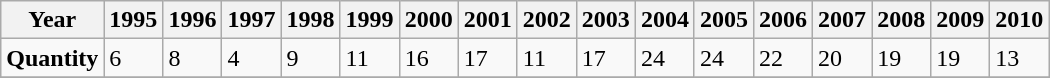<table class="wikitable" border="1">
<tr>
<th>Year</th>
<th>1995</th>
<th>1996</th>
<th>1997</th>
<th>1998</th>
<th>1999</th>
<th>2000</th>
<th>2001</th>
<th>2002</th>
<th>2003</th>
<th>2004</th>
<th>2005</th>
<th>2006</th>
<th>2007</th>
<th>2008</th>
<th>2009</th>
<th>2010</th>
</tr>
<tr>
<td><strong>Quantity</strong></td>
<td>6</td>
<td>8</td>
<td>4</td>
<td>9</td>
<td>11</td>
<td>16</td>
<td>17</td>
<td>11</td>
<td>17</td>
<td>24</td>
<td>24</td>
<td>22</td>
<td>20</td>
<td>19</td>
<td>19</td>
<td>13</td>
</tr>
<tr>
</tr>
</table>
